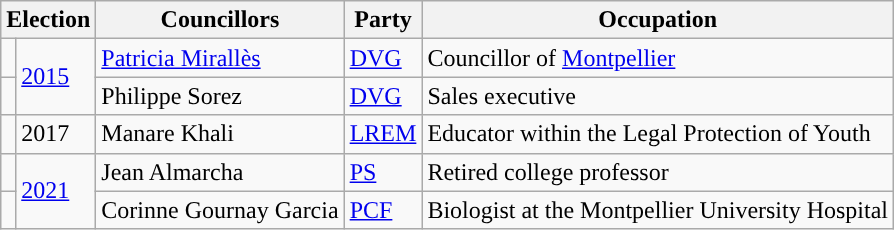<table class="wikitable">
<tr>
<th colspan="2">Election</th>
<th>Councillors</th>
<th>Party</th>
<th>Occupation</th>
</tr>
<tr>
<td style="background-color: "></td>
<td rowspan="2"><a href='#'>2015</a></td>
<td><a href='#'>Patricia Mirallès</a></td>
<td><a href='#'>DVG</a></td>
<td>Councillor of <a href='#'>Montpellier</a></td>
</tr>
<tr>
<td style="background-color: "></td>
<td>Philippe Sorez</td>
<td><a href='#'>DVG</a></td>
<td>Sales executive</td>
</tr>
<tr>
<td style="background-color: "></td>
<td>2017</td>
<td>Manare Khali</td>
<td><a href='#'>LREM</a></td>
<td>Educator within the Legal Protection of Youth</td>
</tr>
<tr>
<td style="background-color: "></td>
<td rowspan="2"><a href='#'>2021</a></td>
<td>Jean Almarcha</td>
<td><a href='#'>PS</a></td>
<td>Retired college professor</td>
</tr>
<tr>
<td style="background-color: "></td>
<td>Corinne Gournay Garcia</td>
<td><a href='#'>PCF</a></td>
<td>Biologist at the Montpellier University Hospital</td>
</tr>
</table>
